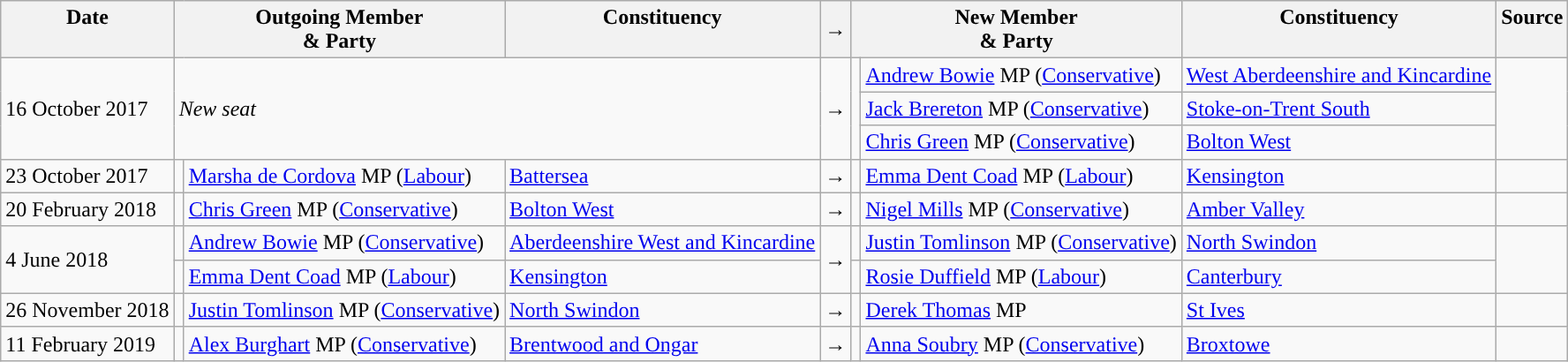<table class="wikitable">
<tr>
<th valign="top">Date</th>
<th colspan="2" valign="top">Outgoing Member<br>& Party</th>
<th valign="top">Constituency</th>
<th>→</th>
<th colspan="2" valign="top">New Member<br>& Party</th>
<th valign="top">Constituency</th>
<th valign="top">Source</th>
</tr>
<tr>
<td nowrap rowspan=3>16 October 2017</td>
<td colspan=3 rowspan=3><em>New seat</em></td>
<td rowspan=3>→</td>
<td rowspan=3 style="color:inherit;background:"></td>
<td><a href='#'>Andrew Bowie</a> MP (<a href='#'>Conservative</a>)</td>
<td><a href='#'>West Aberdeenshire and Kincardine</a></td>
<td rowspan=3></td>
</tr>
<tr>
<td><a href='#'>Jack Brereton</a> MP (<a href='#'>Conservative</a>)</td>
<td><a href='#'>Stoke-on-Trent South</a></td>
</tr>
<tr>
<td><a href='#'>Chris Green</a> MP (<a href='#'>Conservative</a>)</td>
<td><a href='#'>Bolton West</a></td>
</tr>
<tr>
<td nowrap>23 October 2017</td>
<td style="color:inherit;background:"></td>
<td><a href='#'>Marsha de Cordova</a> MP (<a href='#'>Labour</a>)</td>
<td><a href='#'>Battersea</a></td>
<td>→</td>
<td style="color:inherit;background:"></td>
<td><a href='#'>Emma Dent Coad</a> MP (<a href='#'>Labour</a>)</td>
<td><a href='#'>Kensington</a></td>
<td></td>
</tr>
<tr>
<td nowrap>20 February 2018</td>
<td style="color:inherit;background:"></td>
<td><a href='#'>Chris Green</a> MP (<a href='#'>Conservative</a>)</td>
<td><a href='#'>Bolton West</a></td>
<td>→</td>
<td style="color:inherit;background:"></td>
<td><a href='#'>Nigel Mills</a> MP (<a href='#'>Conservative</a>)</td>
<td><a href='#'>Amber Valley</a></td>
<td></td>
</tr>
<tr>
<td nowrap rowspan="2">4 June 2018</td>
<td style="color:inherit;background:"></td>
<td><a href='#'>Andrew Bowie</a> MP (<a href='#'>Conservative</a>)</td>
<td><a href='#'>Aberdeenshire West and Kincardine</a></td>
<td rowspan="2">→</td>
<td style="color:inherit;background:"></td>
<td><a href='#'>Justin Tomlinson</a> MP (<a href='#'>Conservative</a>)</td>
<td><a href='#'>North Swindon</a></td>
<td rowspan=2></td>
</tr>
<tr>
<td style="color:inherit;background:"></td>
<td><a href='#'>Emma Dent Coad</a> MP (<a href='#'>Labour</a>)</td>
<td><a href='#'>Kensington</a></td>
<td style="color:inherit;background:"></td>
<td><a href='#'>Rosie Duffield</a> MP (<a href='#'>Labour</a>)</td>
<td><a href='#'>Canterbury</a></td>
</tr>
<tr>
<td>26 November 2018</td>
<td style="color:inherit;background:"></td>
<td><a href='#'>Justin Tomlinson</a> MP (<a href='#'>Conservative</a>)</td>
<td><a href='#'>North Swindon</a></td>
<td>→</td>
<td style="color:inherit;background:"></td>
<td><a href='#'>Derek Thomas</a> MP</td>
<td><a href='#'>St Ives</a></td>
<td></td>
</tr>
<tr>
<td nowrap>11 February 2019</td>
<td style="color:inherit;background:"></td>
<td><a href='#'>Alex Burghart</a> MP (<a href='#'>Conservative</a>)</td>
<td><a href='#'>Brentwood and Ongar</a></td>
<td>→</td>
<td style="color:inherit;background:"></td>
<td><a href='#'>Anna Soubry</a> MP (<a href='#'>Conservative</a>)</td>
<td><a href='#'>Broxtowe</a></td>
<td></td>
</tr>
</table>
